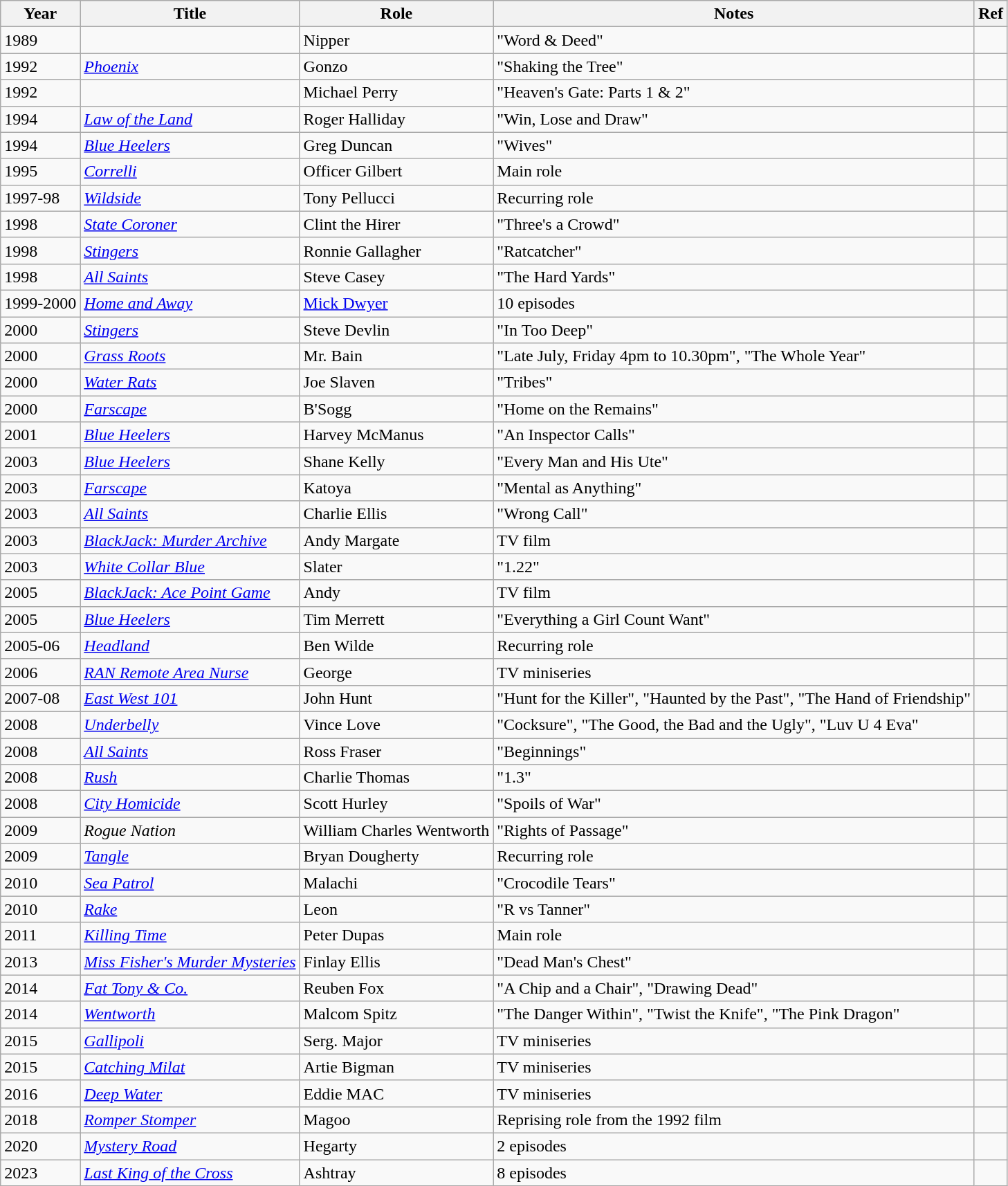<table class="wikitable sortable">
<tr>
<th>Year</th>
<th>Title</th>
<th>Role</th>
<th class="unsortable">Notes</th>
<th>Ref</th>
</tr>
<tr>
<td>1989</td>
<td><em></em></td>
<td>Nipper</td>
<td>"Word & Deed"</td>
<td></td>
</tr>
<tr>
<td>1992</td>
<td><em><a href='#'>Phoenix</a></em></td>
<td>Gonzo</td>
<td>"Shaking the Tree"</td>
<td></td>
</tr>
<tr>
<td>1992</td>
<td><em></em></td>
<td>Michael Perry</td>
<td>"Heaven's Gate: Parts 1 & 2"</td>
<td></td>
</tr>
<tr>
<td>1994</td>
<td><em><a href='#'>Law of the Land</a></em></td>
<td>Roger Halliday</td>
<td>"Win, Lose and Draw"</td>
<td></td>
</tr>
<tr>
<td>1994</td>
<td><em><a href='#'>Blue Heelers</a></em></td>
<td>Greg Duncan</td>
<td>"Wives"</td>
<td></td>
</tr>
<tr>
<td>1995</td>
<td><em><a href='#'>Correlli</a></em></td>
<td>Officer Gilbert</td>
<td>Main role</td>
<td></td>
</tr>
<tr>
<td>1997-98</td>
<td><em><a href='#'>Wildside</a></em></td>
<td>Tony Pellucci</td>
<td>Recurring role</td>
<td></td>
</tr>
<tr>
<td>1998</td>
<td><em><a href='#'>State Coroner</a></em></td>
<td>Clint the Hirer</td>
<td>"Three's a Crowd"</td>
<td></td>
</tr>
<tr>
<td>1998</td>
<td><em><a href='#'>Stingers</a></em></td>
<td>Ronnie Gallagher</td>
<td>"Ratcatcher"</td>
<td></td>
</tr>
<tr>
<td>1998</td>
<td><em><a href='#'>All Saints</a></em></td>
<td>Steve Casey</td>
<td>"The Hard Yards"</td>
<td></td>
</tr>
<tr>
<td>1999-2000</td>
<td><em><a href='#'>Home and Away</a></em></td>
<td><a href='#'>Mick Dwyer</a></td>
<td>10 episodes</td>
<td></td>
</tr>
<tr>
<td>2000</td>
<td><em><a href='#'>Stingers</a></em></td>
<td>Steve Devlin</td>
<td>"In Too Deep"</td>
<td></td>
</tr>
<tr>
<td>2000</td>
<td><em><a href='#'>Grass Roots</a></em></td>
<td>Mr. Bain</td>
<td>"Late July, Friday 4pm to 10.30pm", "The Whole Year"</td>
<td></td>
</tr>
<tr>
<td>2000</td>
<td><em><a href='#'>Water Rats</a></em></td>
<td>Joe Slaven</td>
<td>"Tribes"</td>
<td></td>
</tr>
<tr>
<td>2000</td>
<td><em><a href='#'>Farscape</a></em></td>
<td>B'Sogg</td>
<td>"Home on the Remains"</td>
<td></td>
</tr>
<tr>
<td>2001</td>
<td><em><a href='#'>Blue Heelers</a></em></td>
<td>Harvey McManus</td>
<td>"An Inspector Calls"</td>
<td></td>
</tr>
<tr>
<td>2003</td>
<td><em><a href='#'>Blue Heelers</a></em></td>
<td>Shane Kelly</td>
<td>"Every Man and His Ute"</td>
<td></td>
</tr>
<tr>
<td>2003</td>
<td><em><a href='#'>Farscape</a></em></td>
<td>Katoya</td>
<td>"Mental as Anything"</td>
<td></td>
</tr>
<tr>
<td>2003</td>
<td><em><a href='#'>All Saints</a></em></td>
<td>Charlie Ellis</td>
<td>"Wrong Call"</td>
<td></td>
</tr>
<tr>
<td>2003</td>
<td><em><a href='#'>BlackJack: Murder Archive</a></em></td>
<td>Andy Margate</td>
<td>TV film</td>
<td></td>
</tr>
<tr>
<td>2003</td>
<td><em><a href='#'>White Collar Blue</a></em></td>
<td>Slater</td>
<td>"1.22"</td>
<td></td>
</tr>
<tr>
<td>2005</td>
<td><em><a href='#'>BlackJack: Ace Point Game</a></em></td>
<td>Andy</td>
<td>TV film</td>
<td></td>
</tr>
<tr>
<td>2005</td>
<td><em><a href='#'>Blue Heelers</a></em></td>
<td>Tim Merrett</td>
<td>"Everything a Girl Count Want"</td>
<td></td>
</tr>
<tr>
<td>2005-06</td>
<td><em><a href='#'>Headland</a></em></td>
<td>Ben Wilde</td>
<td>Recurring role</td>
<td></td>
</tr>
<tr>
<td>2006</td>
<td><em><a href='#'>RAN Remote Area Nurse</a></em></td>
<td>George</td>
<td>TV miniseries</td>
<td></td>
</tr>
<tr>
<td>2007-08</td>
<td><em><a href='#'>East West 101</a></em></td>
<td>John Hunt</td>
<td>"Hunt for the Killer", "Haunted by the Past", "The Hand of Friendship"</td>
<td></td>
</tr>
<tr>
<td>2008</td>
<td><em><a href='#'>Underbelly</a></em></td>
<td>Vince Love</td>
<td>"Cocksure", "The Good, the Bad and the Ugly", "Luv U 4 Eva"</td>
<td></td>
</tr>
<tr>
<td>2008</td>
<td><em><a href='#'>All Saints</a></em></td>
<td>Ross Fraser</td>
<td>"Beginnings"</td>
<td></td>
</tr>
<tr>
<td>2008</td>
<td><em><a href='#'>Rush</a></em></td>
<td>Charlie Thomas</td>
<td>"1.3"</td>
<td></td>
</tr>
<tr>
<td>2008</td>
<td><em><a href='#'>City Homicide</a></em></td>
<td>Scott Hurley</td>
<td>"Spoils of War"</td>
<td></td>
</tr>
<tr>
<td>2009</td>
<td><em>Rogue Nation</em></td>
<td>William Charles Wentworth</td>
<td>"Rights of Passage"</td>
<td></td>
</tr>
<tr>
<td>2009</td>
<td><em><a href='#'>Tangle</a></em></td>
<td>Bryan Dougherty</td>
<td>Recurring role</td>
<td></td>
</tr>
<tr>
<td>2010</td>
<td><em><a href='#'>Sea Patrol</a></em></td>
<td>Malachi</td>
<td>"Crocodile Tears"</td>
<td></td>
</tr>
<tr>
<td>2010</td>
<td><em><a href='#'>Rake</a></em></td>
<td>Leon</td>
<td>"R vs Tanner"</td>
<td></td>
</tr>
<tr>
<td>2011</td>
<td><em><a href='#'>Killing Time</a></em></td>
<td>Peter Dupas</td>
<td>Main role</td>
<td></td>
</tr>
<tr>
<td>2013</td>
<td><em><a href='#'>Miss Fisher's Murder Mysteries</a></em></td>
<td>Finlay Ellis</td>
<td>"Dead Man's Chest"</td>
<td></td>
</tr>
<tr>
<td>2014</td>
<td><em><a href='#'>Fat Tony & Co.</a></em></td>
<td>Reuben Fox</td>
<td>"A Chip and a Chair", "Drawing Dead"</td>
<td></td>
</tr>
<tr>
<td>2014</td>
<td><em><a href='#'>Wentworth</a></em></td>
<td>Malcom Spitz</td>
<td>"The Danger Within", "Twist the Knife", "The Pink Dragon"</td>
<td></td>
</tr>
<tr>
<td>2015</td>
<td><em><a href='#'>Gallipoli</a></em></td>
<td>Serg. Major</td>
<td>TV miniseries</td>
<td></td>
</tr>
<tr>
<td>2015</td>
<td><em><a href='#'>Catching Milat</a></em></td>
<td>Artie Bigman</td>
<td>TV miniseries</td>
<td></td>
</tr>
<tr>
<td>2016</td>
<td><em><a href='#'>Deep Water</a></em></td>
<td>Eddie MAC</td>
<td>TV miniseries</td>
<td></td>
</tr>
<tr>
<td>2018</td>
<td><em><a href='#'>Romper Stomper</a></em></td>
<td>Magoo</td>
<td>Reprising role from the 1992 film</td>
<td></td>
</tr>
<tr>
<td>2020</td>
<td><a href='#'><em>Mystery Road</em></a></td>
<td>Hegarty</td>
<td>2 episodes</td>
<td></td>
</tr>
<tr>
<td>2023</td>
<td><a href='#'><em>Last King of the Cross</em></a></td>
<td>Ashtray</td>
<td>8 episodes</td>
<td></td>
</tr>
</table>
